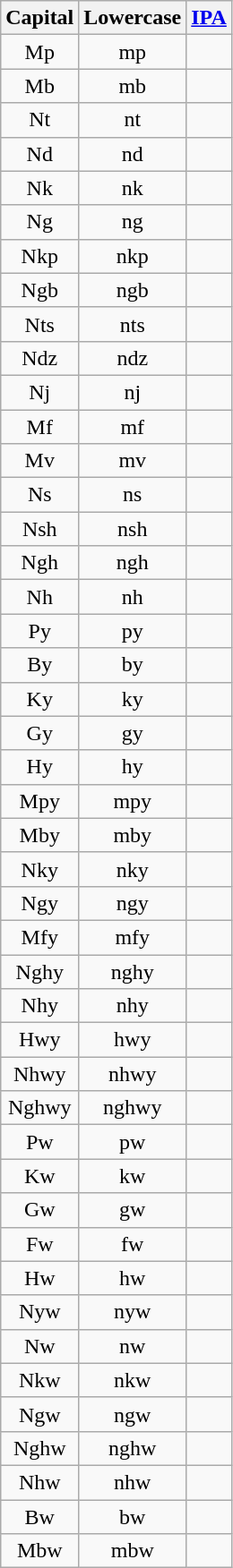<table class="wikitable" style="text-align:center">
<tr>
<th>Capital</th>
<th>Lowercase</th>
<th><a href='#'>IPA</a></th>
</tr>
<tr>
<td>Mp</td>
<td>mp</td>
<td></td>
</tr>
<tr>
<td>Mb</td>
<td>mb</td>
<td></td>
</tr>
<tr>
<td>Nt</td>
<td>nt</td>
<td></td>
</tr>
<tr>
<td>Nd</td>
<td>nd</td>
<td></td>
</tr>
<tr>
<td>Nk</td>
<td>nk</td>
<td></td>
</tr>
<tr>
<td>Ng</td>
<td>ng</td>
<td></td>
</tr>
<tr>
<td>Nkp</td>
<td>nkp</td>
<td></td>
</tr>
<tr>
<td>Ngb</td>
<td>ngb</td>
<td></td>
</tr>
<tr>
<td>Nts</td>
<td>nts</td>
<td></td>
</tr>
<tr>
<td>Ndz</td>
<td>ndz</td>
<td></td>
</tr>
<tr>
<td>Nj</td>
<td>nj</td>
<td></td>
</tr>
<tr>
<td>Mf</td>
<td>mf</td>
<td></td>
</tr>
<tr>
<td>Mv</td>
<td>mv</td>
<td></td>
</tr>
<tr>
<td>Ns</td>
<td>ns</td>
<td></td>
</tr>
<tr>
<td>Nsh</td>
<td>nsh</td>
<td></td>
</tr>
<tr>
<td>Ngh</td>
<td>ngh</td>
<td></td>
</tr>
<tr>
<td>Nh</td>
<td>nh</td>
<td></td>
</tr>
<tr>
<td>Py</td>
<td>py</td>
<td></td>
</tr>
<tr>
<td>By</td>
<td>by</td>
<td></td>
</tr>
<tr>
<td>Ky</td>
<td>ky</td>
<td></td>
</tr>
<tr>
<td>Gy</td>
<td>gy</td>
<td></td>
</tr>
<tr>
<td>Hy</td>
<td>hy</td>
<td></td>
</tr>
<tr>
<td>Mpy</td>
<td>mpy</td>
<td></td>
</tr>
<tr>
<td>Mby</td>
<td>mby</td>
<td></td>
</tr>
<tr>
<td>Nky</td>
<td>nky</td>
<td></td>
</tr>
<tr>
<td>Ngy</td>
<td>ngy</td>
<td></td>
</tr>
<tr>
<td>Mfy</td>
<td>mfy</td>
<td></td>
</tr>
<tr>
<td>Nghy</td>
<td>nghy</td>
<td></td>
</tr>
<tr>
<td>Nhy</td>
<td>nhy</td>
<td></td>
</tr>
<tr>
<td>Hwy</td>
<td>hwy</td>
<td></td>
</tr>
<tr>
<td>Nhwy</td>
<td>nhwy</td>
<td></td>
</tr>
<tr>
<td>Nghwy</td>
<td>nghwy</td>
<td></td>
</tr>
<tr>
<td>Pw</td>
<td>pw</td>
<td></td>
</tr>
<tr>
<td>Kw</td>
<td>kw</td>
<td></td>
</tr>
<tr>
<td>Gw</td>
<td>gw</td>
<td></td>
</tr>
<tr>
<td>Fw</td>
<td>fw</td>
<td></td>
</tr>
<tr>
<td>Hw</td>
<td>hw</td>
<td></td>
</tr>
<tr>
<td>Nyw</td>
<td>nyw</td>
<td></td>
</tr>
<tr>
<td>Nw</td>
<td>nw</td>
<td></td>
</tr>
<tr>
<td>Nkw</td>
<td>nkw</td>
<td></td>
</tr>
<tr>
<td>Ngw</td>
<td>ngw</td>
<td></td>
</tr>
<tr>
<td>Nghw</td>
<td>nghw</td>
<td></td>
</tr>
<tr>
<td>Nhw</td>
<td>nhw</td>
<td></td>
</tr>
<tr>
<td>Bw</td>
<td>bw</td>
<td></td>
</tr>
<tr>
<td>Mbw</td>
<td>mbw</td>
<td></td>
</tr>
</table>
